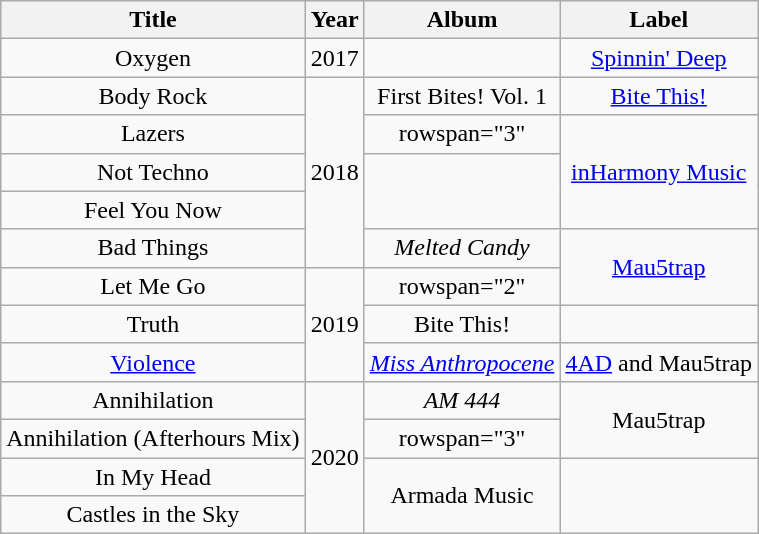<table class="wikitable plainrowheaders" style="text-align:center;">
<tr>
<th scope="col">Title</th>
<th scope="col">Year</th>
<th scope="col">Album</th>
<th scope="col">Label</th>
</tr>
<tr>
<td>Oxygen </td>
<td>2017</td>
<td></td>
<td><a href='#'>Spinnin' Deep</a></td>
</tr>
<tr>
<td>Body Rock</td>
<td rowspan="5">2018</td>
<td>First Bites! Vol. 1</td>
<td><a href='#'>Bite This!</a></td>
</tr>
<tr>
<td>Lazers</td>
<td>rowspan="3" </td>
<td rowspan="3"><a href='#'>inHarmony Music</a></td>
</tr>
<tr>
<td>Not Techno</td>
</tr>
<tr>
<td>Feel You Now </td>
</tr>
<tr>
<td>Bad Things </td>
<td><em>Melted Candy</em></td>
<td rowspan="2"><a href='#'>Mau5trap</a></td>
</tr>
<tr>
<td>Let Me Go </td>
<td rowspan="3">2019</td>
<td>rowspan="2" </td>
</tr>
<tr>
<td>Truth </td>
<td>Bite This!</td>
</tr>
<tr>
<td><a href='#'>Violence</a> </td>
<td><em><a href='#'>Miss Anthropocene</a></em></td>
<td><a href='#'>4AD</a> and Mau5trap</td>
</tr>
<tr>
<td>Annihilation </td>
<td rowspan="4">2020</td>
<td><em>AM 444</em></td>
<td rowspan="2">Mau5trap</td>
</tr>
<tr>
<td>Annihilation (Afterhours Mix) </td>
<td>rowspan="3" </td>
</tr>
<tr>
<td>In My Head</td>
<td rowspan="2">Armada Music</td>
</tr>
<tr>
<td>Castles in the Sky</td>
</tr>
</table>
